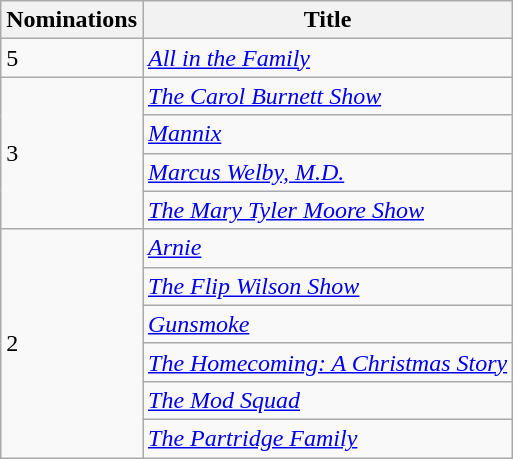<table class="wikitable">
<tr>
<th>Nominations</th>
<th>Title</th>
</tr>
<tr>
<td>5</td>
<td><em><a href='#'>All in the Family</a></em></td>
</tr>
<tr>
<td rowspan="4">3</td>
<td><em><a href='#'>The Carol Burnett Show</a></em></td>
</tr>
<tr>
<td><em><a href='#'>Mannix</a></em></td>
</tr>
<tr>
<td><em><a href='#'>Marcus Welby, M.D.</a></em></td>
</tr>
<tr>
<td><em><a href='#'>The Mary Tyler Moore Show</a></em></td>
</tr>
<tr>
<td rowspan="6">2</td>
<td><em><a href='#'>Arnie</a></em></td>
</tr>
<tr>
<td><em><a href='#'>The Flip Wilson Show</a></em></td>
</tr>
<tr>
<td><em><a href='#'>Gunsmoke</a></em></td>
</tr>
<tr>
<td><em><a href='#'>The Homecoming: A Christmas Story</a></em></td>
</tr>
<tr>
<td><em><a href='#'>The Mod Squad</a></em></td>
</tr>
<tr>
<td><em><a href='#'>The Partridge Family</a></em></td>
</tr>
</table>
